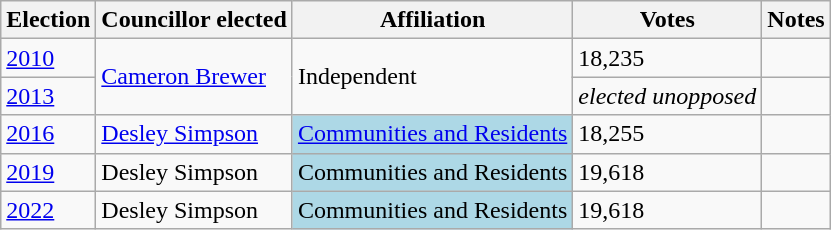<table class="wikitable">
<tr>
<th>Election</th>
<th>Councillor elected</th>
<th>Affiliation</th>
<th>Votes</th>
<th>Notes</th>
</tr>
<tr>
<td><a href='#'>2010</a></td>
<td rowspan="2"><a href='#'>Cameron Brewer</a></td>
<td rowspan="2">Independent</td>
<td>18,235</td>
<td></td>
</tr>
<tr>
<td><a href='#'>2013</a></td>
<td><em>elected unopposed</em></td>
<td></td>
</tr>
<tr>
<td><a href='#'>2016</a></td>
<td><a href='#'>Desley Simpson</a></td>
<td bgcolor="lightblue"><a href='#'>Communities and Residents</a></td>
<td>18,255</td>
<td></td>
</tr>
<tr>
<td><a href='#'>2019</a></td>
<td>Desley Simpson</td>
<td bgcolor="lightblue">Communities and Residents</td>
<td>19,618</td>
<td></td>
</tr>
<tr>
<td><a href='#'>2022</a></td>
<td>Desley Simpson</td>
<td bgcolor="lightblue">Communities and Residents</td>
<td>19,618</td>
<td></td>
</tr>
</table>
